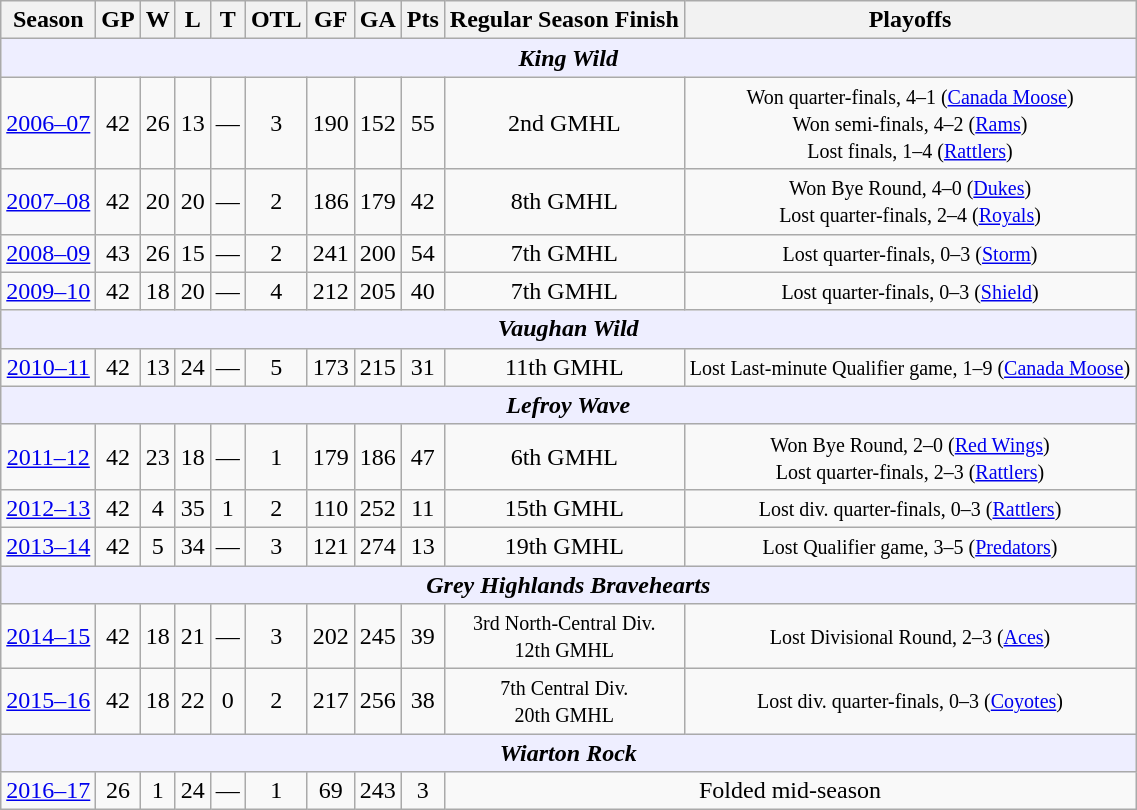<table class="wikitable" style="text-align:center">
<tr>
<th>Season</th>
<th>GP</th>
<th>W</th>
<th>L</th>
<th>T</th>
<th>OTL</th>
<th>GF</th>
<th>GA</th>
<th>Pts</th>
<th>Regular Season Finish</th>
<th>Playoffs</th>
</tr>
<tr bgcolor="#eeeeff">
<td colspan="11"><strong><em>King Wild</em></strong></td>
</tr>
<tr>
<td><a href='#'>2006–07</a></td>
<td>42</td>
<td>26</td>
<td>13</td>
<td>—</td>
<td>3</td>
<td>190</td>
<td>152</td>
<td>55</td>
<td>2nd GMHL</td>
<td><small>Won quarter-finals, 4–1 (<a href='#'>Canada Moose</a>)<br>Won semi-finals, 4–2 (<a href='#'>Rams</a>)<br>Lost finals, 1–4 (<a href='#'>Rattlers</a>)</small></td>
</tr>
<tr>
<td><a href='#'>2007–08</a></td>
<td>42</td>
<td>20</td>
<td>20</td>
<td>—</td>
<td>2</td>
<td>186</td>
<td>179</td>
<td>42</td>
<td>8th GMHL</td>
<td><small>Won Bye Round, 4–0 (<a href='#'>Dukes</a>)<br>Lost quarter-finals, 2–4 (<a href='#'>Royals</a>)</small></td>
</tr>
<tr>
<td><a href='#'>2008–09</a></td>
<td>43</td>
<td>26</td>
<td>15</td>
<td>—</td>
<td>2</td>
<td>241</td>
<td>200</td>
<td>54</td>
<td>7th GMHL</td>
<td><small>Lost quarter-finals, 0–3 (<a href='#'>Storm</a>)</small></td>
</tr>
<tr>
<td><a href='#'>2009–10</a></td>
<td>42</td>
<td>18</td>
<td>20</td>
<td>—</td>
<td>4</td>
<td>212</td>
<td>205</td>
<td>40</td>
<td>7th GMHL</td>
<td><small>Lost quarter-finals, 0–3 (<a href='#'>Shield</a>)</small></td>
</tr>
<tr bgcolor="#eeeeff">
<td colspan="11"><strong><em>Vaughan Wild</em></strong></td>
</tr>
<tr>
<td><a href='#'>2010–11</a></td>
<td>42</td>
<td>13</td>
<td>24</td>
<td>—</td>
<td>5</td>
<td>173</td>
<td>215</td>
<td>31</td>
<td>11th GMHL</td>
<td><small>Lost Last-minute Qualifier game, 1–9 (<a href='#'>Canada Moose</a>)</small></td>
</tr>
<tr bgcolor="#eeeeff">
<td colspan="11"><strong><em>Lefroy Wave</em></strong></td>
</tr>
<tr>
<td><a href='#'>2011–12</a></td>
<td>42</td>
<td>23</td>
<td>18</td>
<td>—</td>
<td>1</td>
<td>179</td>
<td>186</td>
<td>47</td>
<td>6th GMHL</td>
<td><small>Won Bye Round, 2–0 (<a href='#'>Red Wings</a>)<br>Lost quarter-finals, 2–3 (<a href='#'>Rattlers</a>)</small></td>
</tr>
<tr>
<td><a href='#'>2012–13</a></td>
<td>42</td>
<td>4</td>
<td>35</td>
<td>1</td>
<td>2</td>
<td>110</td>
<td>252</td>
<td>11</td>
<td>15th GMHL</td>
<td><small>Lost div. quarter-finals, 0–3 (<a href='#'>Rattlers</a>)</small></td>
</tr>
<tr>
<td><a href='#'>2013–14</a></td>
<td>42</td>
<td>5</td>
<td>34</td>
<td>—</td>
<td>3</td>
<td>121</td>
<td>274</td>
<td>13</td>
<td>19th GMHL</td>
<td><small>Lost Qualifier game, 3–5 (<a href='#'>Predators</a>)</small></td>
</tr>
<tr bgcolor="#eeeeff">
<td colspan="11"><strong><em>Grey Highlands Bravehearts</em></strong></td>
</tr>
<tr>
<td><a href='#'>2014–15</a></td>
<td>42</td>
<td>18</td>
<td>21</td>
<td>—</td>
<td>3</td>
<td>202</td>
<td>245</td>
<td>39</td>
<td><small>3rd North-Central Div.<br>12th GMHL</small></td>
<td><small>Lost Divisional Round, 2–3 (<a href='#'>Aces</a>)</small></td>
</tr>
<tr>
<td><a href='#'>2015–16</a></td>
<td>42</td>
<td>18</td>
<td>22</td>
<td>0</td>
<td>2</td>
<td>217</td>
<td>256</td>
<td>38</td>
<td><small>7th Central Div.<br>20th GMHL</small></td>
<td><small>Lost div. quarter-finals, 0–3 (<a href='#'>Coyotes</a>)</small></td>
</tr>
<tr bgcolor="#eeeeff">
<td colspan="11"><strong><em>Wiarton Rock</em></strong></td>
</tr>
<tr>
<td><a href='#'>2016–17</a></td>
<td>26</td>
<td>1</td>
<td>24</td>
<td>—</td>
<td>1</td>
<td>69</td>
<td>243</td>
<td>3</td>
<td colspan=2>Folded mid-season</td>
</tr>
</table>
